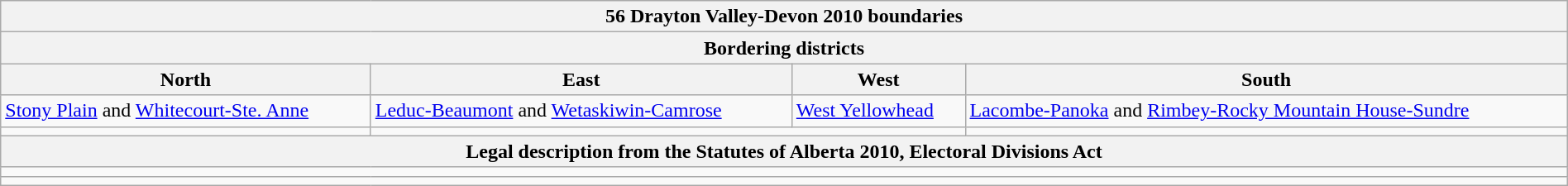<table class="wikitable collapsible collapsed" style="width:100%;">
<tr>
<th colspan=4>56 Drayton Valley-Devon 2010 boundaries</th>
</tr>
<tr>
<th colspan=4>Bordering districts</th>
</tr>
<tr>
<th>North</th>
<th>East</th>
<th>West</th>
<th>South</th>
</tr>
<tr>
<td><a href='#'>Stony Plain</a> and <a href='#'>Whitecourt-Ste. Anne</a></td>
<td><a href='#'>Leduc-Beaumont</a> and <a href='#'>Wetaskiwin-Camrose</a></td>
<td><a href='#'>West Yellowhead</a></td>
<td><a href='#'>Lacombe-Panoka</a> and <a href='#'>Rimbey-Rocky Mountain House-Sundre</a></td>
</tr>
<tr>
<td align=center></td>
<td colspan=2 align=center></td>
<td align=center></td>
</tr>
<tr>
<th colspan=4>Legal description from the Statutes of Alberta 2010, Electoral Divisions Act</th>
</tr>
<tr>
<td colspan=4></td>
</tr>
<tr>
<td colspan=4></td>
</tr>
</table>
